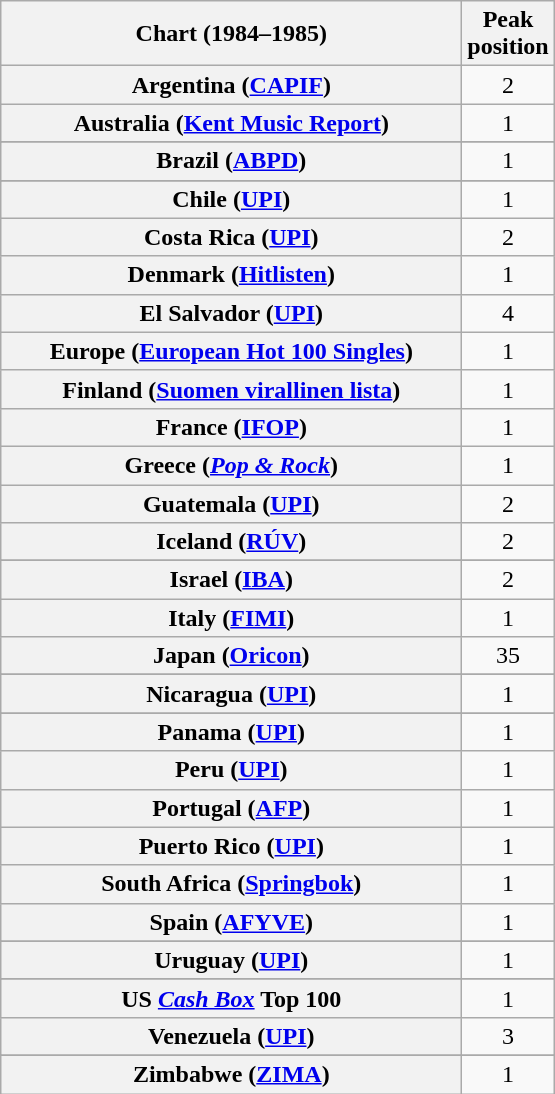<table class="wikitable sortable plainrowheaders" style="text-align:center">
<tr>
<th width=300>Chart (1984–1985)</th>
<th>Peak<br>position</th>
</tr>
<tr>
<th scope="row">Argentina (<a href='#'>CAPIF</a>)</th>
<td>2</td>
</tr>
<tr>
<th scope="row">Australia (<a href='#'>Kent Music Report</a>)</th>
<td>1</td>
</tr>
<tr>
</tr>
<tr>
</tr>
<tr>
<th scope="row">Brazil (<a href='#'>ABPD</a>)</th>
<td>1</td>
</tr>
<tr>
</tr>
<tr>
</tr>
<tr>
<th scope="row">Chile (<a href='#'>UPI</a>)</th>
<td>1</td>
</tr>
<tr>
<th scope="row">Costa Rica (<a href='#'>UPI</a>)</th>
<td>2</td>
</tr>
<tr>
<th scope="row">Denmark (<a href='#'>Hitlisten</a>)</th>
<td>1</td>
</tr>
<tr>
<th scope="row">El Salvador (<a href='#'>UPI</a>)</th>
<td>4</td>
</tr>
<tr>
<th scope="row">Europe (<a href='#'>European Hot 100 Singles</a>)</th>
<td>1</td>
</tr>
<tr>
<th scope="row">Finland (<a href='#'>Suomen virallinen lista</a>)</th>
<td>1</td>
</tr>
<tr>
<th scope="row">France (<a href='#'>IFOP</a>)</th>
<td>1</td>
</tr>
<tr>
<th scope="row">Greece (<a href='#'><em>Pop & Rock</em></a>)</th>
<td>1</td>
</tr>
<tr>
<th scope="row">Guatemala (<a href='#'>UPI</a>)</th>
<td>2</td>
</tr>
<tr>
<th scope="row">Iceland (<a href='#'>RÚV</a>)</th>
<td>2</td>
</tr>
<tr>
</tr>
<tr>
<th scope="row">Israel (<a href='#'>IBA</a>)</th>
<td>2</td>
</tr>
<tr>
<th scope="row">Italy (<a href='#'>FIMI</a>)</th>
<td>1</td>
</tr>
<tr>
<th scope="row">Japan (<a href='#'>Oricon</a>)</th>
<td>35</td>
</tr>
<tr>
</tr>
<tr>
</tr>
<tr>
</tr>
<tr>
<th scope="row">Nicaragua (<a href='#'>UPI</a>)</th>
<td>1</td>
</tr>
<tr>
</tr>
<tr>
<th scope="row">Panama (<a href='#'>UPI</a>)</th>
<td>1</td>
</tr>
<tr>
<th scope="row">Peru (<a href='#'>UPI</a>)</th>
<td>1</td>
</tr>
<tr>
<th scope="row">Portugal (<a href='#'>AFP</a>)</th>
<td>1</td>
</tr>
<tr>
<th scope="row">Puerto Rico (<a href='#'>UPI</a>)</th>
<td>1</td>
</tr>
<tr>
<th scope="row">South Africa (<a href='#'>Springbok</a>)</th>
<td>1</td>
</tr>
<tr>
<th scope="row">Spain (<a href='#'>AFYVE</a>)</th>
<td>1</td>
</tr>
<tr>
</tr>
<tr>
</tr>
<tr>
</tr>
<tr>
<th scope="row">Uruguay (<a href='#'>UPI</a>)</th>
<td>1</td>
</tr>
<tr>
</tr>
<tr>
</tr>
<tr>
</tr>
<tr>
<th scope="row">US <a href='#'><em>Cash Box</em></a> Top 100</th>
<td>1</td>
</tr>
<tr>
<th scope="row">Venezuela (<a href='#'>UPI</a>)</th>
<td>3</td>
</tr>
<tr>
</tr>
<tr>
<th scope="row">Zimbabwe (<a href='#'>ZIMA</a>)</th>
<td>1</td>
</tr>
</table>
